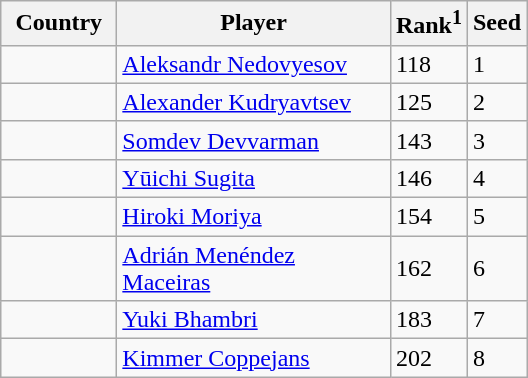<table class="sortable wikitable">
<tr>
<th width="70">Country</th>
<th width="175">Player</th>
<th>Rank<sup>1</sup></th>
<th>Seed</th>
</tr>
<tr>
<td></td>
<td><a href='#'>Aleksandr Nedovyesov</a></td>
<td>118</td>
<td>1</td>
</tr>
<tr>
<td></td>
<td><a href='#'>Alexander Kudryavtsev</a></td>
<td>125</td>
<td>2</td>
</tr>
<tr>
<td></td>
<td><a href='#'>Somdev Devvarman</a></td>
<td>143</td>
<td>3</td>
</tr>
<tr>
<td></td>
<td><a href='#'>Yūichi Sugita</a></td>
<td>146</td>
<td>4</td>
</tr>
<tr>
<td></td>
<td><a href='#'>Hiroki Moriya</a></td>
<td>154</td>
<td>5</td>
</tr>
<tr>
<td></td>
<td><a href='#'>Adrián Menéndez Maceiras</a></td>
<td>162</td>
<td>6</td>
</tr>
<tr>
<td></td>
<td><a href='#'>Yuki Bhambri</a></td>
<td>183</td>
<td>7</td>
</tr>
<tr>
<td></td>
<td><a href='#'>Kimmer Coppejans</a></td>
<td>202</td>
<td>8</td>
</tr>
</table>
